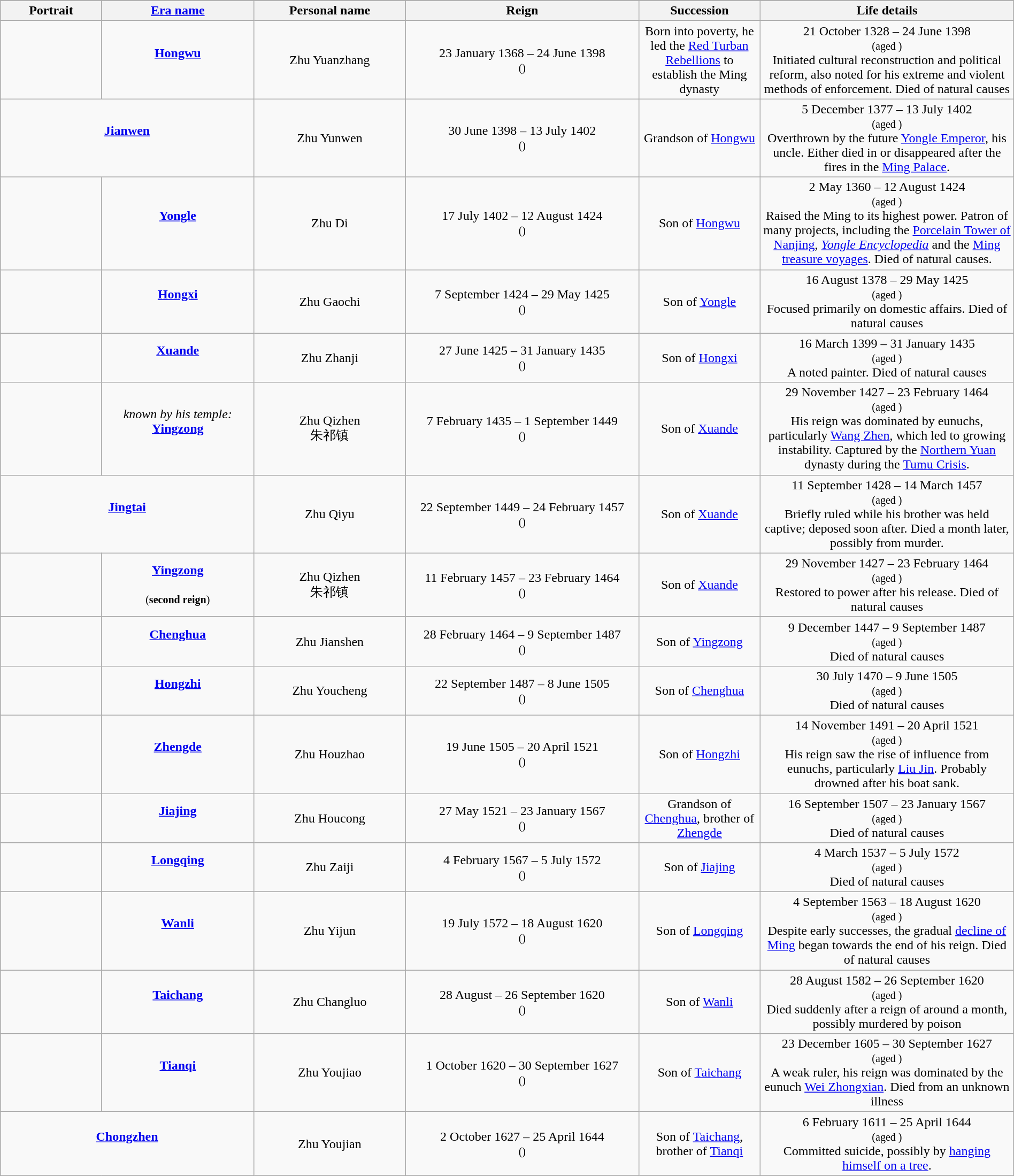<table class="wikitable plainrowheaders" style="text-align:center; width:100%;">
<tr>
</tr>
<tr>
<th scope="col" width="10%">Portrait</th>
<th scope="col" width="15%"><a href='#'>Era name</a></th>
<th scope="col" width="15%">Personal name</th>
<th scope="col" width="23%">Reign</th>
<th scope="col" width="12%">Succession</th>
<th scope="col" width="25%">Life details</th>
</tr>
<tr>
<td></td>
<td><strong><a href='#'>Hongwu</a></strong><br><br><small></small></td>
<td>Zhu Yuanzhang<br></td>
<td>23 January 1368 – 24 June 1398<br><small>()</small><br><small></small></td>
<td>Born into poverty, he led the <a href='#'>Red Turban Rebellions</a> to establish the Ming dynasty</td>
<td>21 October 1328 – 24 June 1398<br><small>(aged )</small><br>Initiated cultural reconstruction and political reform, also noted for his extreme and violent methods of enforcement. Died of natural causes</td>
</tr>
<tr>
<td colspan="2"><strong><a href='#'>Jianwen</a></strong><br><br><small></small></td>
<td>Zhu Yunwen<br></td>
<td>30 June 1398 – 13 July 1402<br><small>()</small><br><small></small></td>
<td>Grandson of <a href='#'>Hongwu</a></td>
<td>5 December 1377 – 13 July 1402<br><small>(aged )</small><br>Overthrown by the future <a href='#'>Yongle Emperor</a>, his uncle. Either died in or disappeared after the fires in the <a href='#'>Ming Palace</a>.</td>
</tr>
<tr>
<td></td>
<td><strong><a href='#'>Yongle</a></strong><br><br><small></small></td>
<td>Zhu Di<br></td>
<td>17 July 1402 – 12 August 1424<br><small>()</small><br><small></small></td>
<td>Son of <a href='#'>Hongwu</a></td>
<td>2 May 1360 – 12 August 1424<br><small>(aged )</small><br>Raised the Ming to its highest power. Patron of many projects, including the <a href='#'>Porcelain Tower of Nanjing</a>, <em><a href='#'>Yongle Encyclopedia</a></em> and the <a href='#'>Ming treasure voyages</a>. Died of natural causes.</td>
</tr>
<tr>
<td></td>
<td><strong><a href='#'>Hongxi</a></strong><br><br><small></small></td>
<td>Zhu Gaochi<br></td>
<td>7 September 1424 – 29 May 1425<br><small>()</small><br><small></small></td>
<td>Son of <a href='#'>Yongle</a></td>
<td>16 August 1378 – 29 May 1425<br><small>(aged )</small><br>Focused primarily on domestic affairs. Died of natural causes</td>
</tr>
<tr>
<td></td>
<td><strong><a href='#'>Xuande</a></strong><br><br><small></small></td>
<td>Zhu Zhanji<br></td>
<td>27 June 1425 – 31 January 1435<br><small>()</small><br><small></small></td>
<td>Son of <a href='#'>Hongxi</a></td>
<td>16 March 1399 – 31 January 1435<br><small>(aged )</small><br>A noted painter. Died of natural causes</td>
</tr>
<tr>
<td></td>
<td><em>known by his temple:</em><br><strong><a href='#'>Yingzong</a></strong><br><br><small></small></td>
<td>Zhu Qizhen<br>朱祁镇</td>
<td>7 February 1435 – 1 September 1449<br><small>()</small><br><small></small></td>
<td>Son of <a href='#'>Xuande</a></td>
<td>29 November 1427 – 23 February 1464<br><small>(aged )</small><br>His reign was dominated by eunuchs, particularly <a href='#'>Wang Zhen</a>, which led to growing instability. Captured by the <a href='#'>Northern Yuan</a> dynasty during the <a href='#'>Tumu Crisis</a>.</td>
</tr>
<tr>
<td colspan="2"><strong><a href='#'>Jingtai</a></strong><br><br><small></small></td>
<td>Zhu Qiyu<br></td>
<td>22 September 1449 – 24 February 1457<br><small>()</small><br><small></small></td>
<td>Son of <a href='#'>Xuande</a></td>
<td>11 September 1428 – 14 March 1457<br><small>(aged )</small><br>Briefly ruled while his brother was held captive; deposed soon after. Died a month later, possibly from murder.</td>
</tr>
<tr>
<td></td>
<td><strong><a href='#'>Yingzong</a></strong><br><br><small>(<strong>second reign</strong>)</small></td>
<td>Zhu Qizhen<br>朱祁镇</td>
<td>11 February 1457 – 23 February 1464<br><small>()</small><br><small></small></td>
<td>Son of <a href='#'>Xuande</a></td>
<td>29 November 1427 – 23 February 1464<br><small>(aged )</small><br>Restored to power after his release. Died of natural causes</td>
</tr>
<tr>
<td></td>
<td><strong><a href='#'>Chenghua</a></strong><br><br><small></small></td>
<td>Zhu Jianshen<br></td>
<td>28 February 1464 – 9 September 1487<br><small>()</small><br><small></small></td>
<td>Son of <a href='#'>Yingzong</a></td>
<td>9 December 1447 – 9 September 1487<br><small>(aged )</small><br>Died of natural causes</td>
</tr>
<tr>
<td></td>
<td><strong><a href='#'>Hongzhi</a></strong><br><br><small></small></td>
<td>Zhu Youcheng<br></td>
<td>22 September 1487 – 8 June 1505<br><small>()</small><br><small></small></td>
<td>Son of <a href='#'>Chenghua</a></td>
<td>30 July 1470 – 9 June 1505<br><small>(aged )</small><br>Died of natural causes</td>
</tr>
<tr>
<td></td>
<td><strong><a href='#'>Zhengde</a></strong><br><br><small></small></td>
<td>Zhu Houzhao<br></td>
<td>19 June 1505 – 20 April 1521<br><small>()</small><br><small></small></td>
<td>Son of <a href='#'>Hongzhi</a></td>
<td>14 November 1491 – 20 April 1521<br><small>(aged )</small><br>His reign saw the rise of influence from eunuchs, particularly <a href='#'>Liu Jin</a>. Probably drowned after his boat sank.</td>
</tr>
<tr>
<td></td>
<td><strong><a href='#'>Jiajing</a></strong><br><br><small></small></td>
<td>Zhu Houcong<br></td>
<td>27 May 1521 – 23 January 1567<br><small>()</small><br><small></small></td>
<td>Grandson of <a href='#'>Chenghua</a>, brother of <a href='#'>Zhengde</a></td>
<td>16 September 1507 – 23 January 1567<br><small>(aged )</small><br>Died of natural causes</td>
</tr>
<tr>
<td></td>
<td><strong><a href='#'>Longqing</a></strong><br><br><small></small></td>
<td>Zhu Zaiji<br></td>
<td>4 February 1567 – 5 July 1572<br><small>()</small><br><small></small></td>
<td>Son of <a href='#'>Jiajing</a></td>
<td>4 March 1537 – 5 July 1572<br><small>(aged )</small><br>Died of natural causes</td>
</tr>
<tr>
<td></td>
<td><strong><a href='#'>Wanli</a></strong><br><br><small></small></td>
<td>Zhu Yijun<br></td>
<td>19 July 1572 – 18 August 1620<br><small>()</small><br><small></small></td>
<td>Son of <a href='#'>Longqing</a></td>
<td>4 September 1563 – 18 August 1620<br><small>(aged )</small><br>Despite early successes, the gradual <a href='#'>decline of Ming</a> began towards the end of his reign. Died of natural causes</td>
</tr>
<tr>
<td></td>
<td><strong><a href='#'>Taichang</a></strong><br><br><small></small></td>
<td>Zhu Changluo<br></td>
<td>28 August – 26 September 1620<br><small>()</small><br><small></small></td>
<td>Son of <a href='#'>Wanli</a></td>
<td>28 August 1582 – 26 September 1620<br><small>(aged )</small><br>Died suddenly after a reign of around a month, possibly murdered by poison</td>
</tr>
<tr>
<td></td>
<td><strong><a href='#'>Tianqi</a></strong><br><br><small></small></td>
<td>Zhu Youjiao<br></td>
<td>1 October 1620 – 30 September 1627<br><small>()</small><br><small></small></td>
<td>Son of <a href='#'>Taichang</a></td>
<td>23 December 1605 – 30 September 1627<br><small>(aged )</small><br>A weak ruler, his reign was dominated by the eunuch <a href='#'>Wei Zhongxian</a>. Died from an unknown illness</td>
</tr>
<tr>
<td colspan="2"><strong><a href='#'>Chongzhen</a></strong><br><br><small></small></td>
<td>Zhu Youjian<br></td>
<td>2 October 1627 – 25 April 1644<br><small>()</small><br><small></small></td>
<td>Son of <a href='#'>Taichang</a>, brother of <a href='#'>Tianqi</a></td>
<td>6 February 1611 – 25 April 1644<br><small>(aged )</small><br>Committed suicide, possibly by <a href='#'>hanging himself on a tree</a>.</td>
</tr>
</table>
